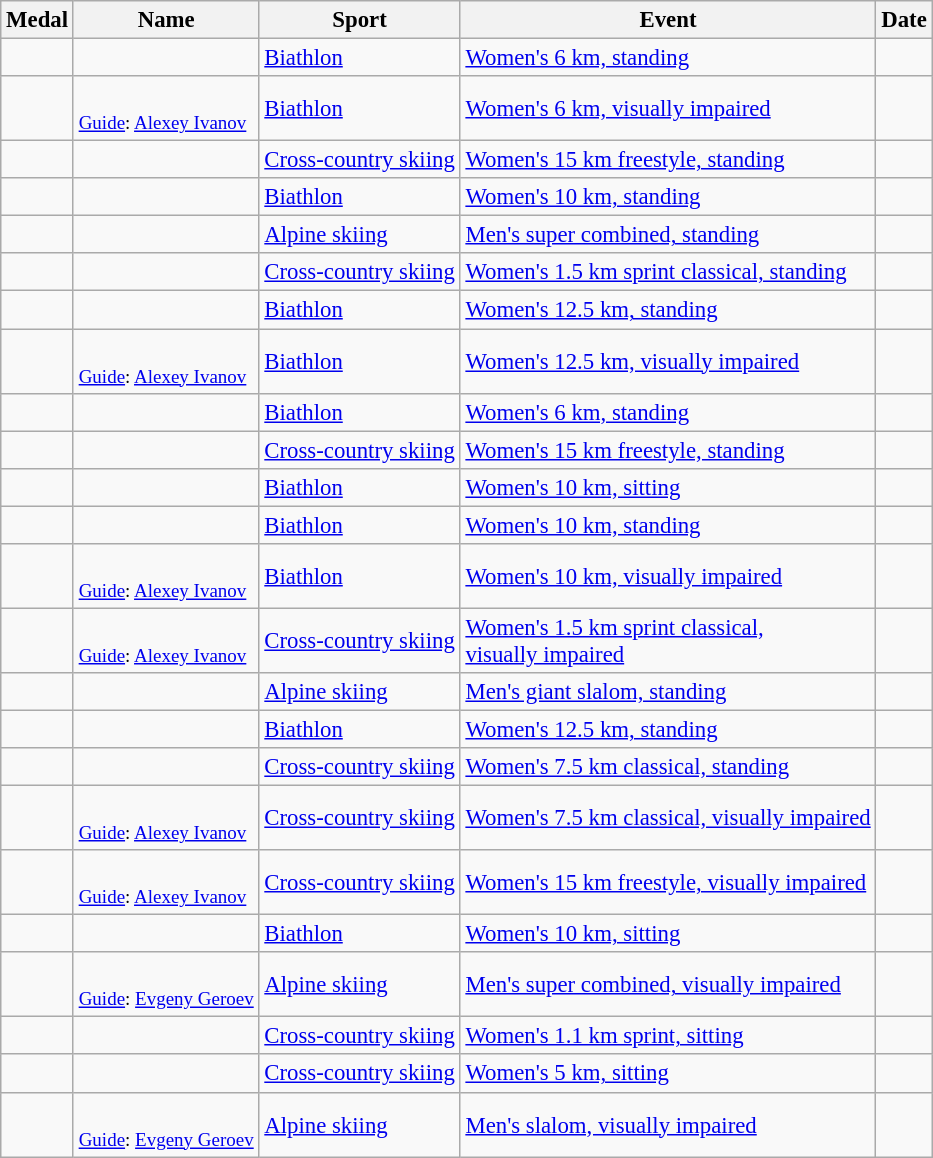<table class="wikitable sortable" style="font-size: 95%;">
<tr>
<th>Medal</th>
<th>Name</th>
<th>Sport</th>
<th>Event</th>
<th>Date</th>
</tr>
<tr>
<td></td>
<td></td>
<td><a href='#'>Biathlon</a></td>
<td><a href='#'>Women's 6 km, standing</a></td>
<td></td>
</tr>
<tr>
<td></td>
<td><br><small><a href='#'>Guide</a>: <a href='#'>Alexey Ivanov</a></small></td>
<td><a href='#'>Biathlon</a></td>
<td><a href='#'>Women's 6 km, visually impaired</a></td>
<td></td>
</tr>
<tr>
<td></td>
<td></td>
<td><a href='#'>Cross-country skiing</a></td>
<td><a href='#'>Women's 15 km freestyle, standing</a></td>
<td></td>
</tr>
<tr>
<td></td>
<td></td>
<td><a href='#'>Biathlon</a></td>
<td><a href='#'>Women's 10 km, standing</a></td>
<td></td>
</tr>
<tr>
<td></td>
<td></td>
<td><a href='#'>Alpine skiing</a></td>
<td><a href='#'>Men's super combined, standing</a></td>
<td></td>
</tr>
<tr>
<td></td>
<td></td>
<td><a href='#'>Cross-country skiing</a></td>
<td><a href='#'>Women's 1.5 km sprint classical, standing</a></td>
<td></td>
</tr>
<tr>
<td></td>
<td></td>
<td><a href='#'>Biathlon</a></td>
<td><a href='#'>Women's 12.5 km, standing</a></td>
<td></td>
</tr>
<tr>
<td></td>
<td><br><small><a href='#'>Guide</a>: <a href='#'>Alexey Ivanov</a></small></td>
<td><a href='#'>Biathlon</a></td>
<td><a href='#'>Women's 12.5 km, visually impaired</a></td>
<td></td>
</tr>
<tr>
<td></td>
<td></td>
<td><a href='#'>Biathlon</a></td>
<td><a href='#'>Women's 6 km, standing</a></td>
<td></td>
</tr>
<tr>
<td></td>
<td></td>
<td><a href='#'>Cross-country skiing</a></td>
<td><a href='#'>Women's 15 km freestyle, standing</a></td>
<td></td>
</tr>
<tr>
<td></td>
<td></td>
<td><a href='#'>Biathlon</a></td>
<td><a href='#'>Women's 10 km, sitting</a></td>
<td></td>
</tr>
<tr>
<td></td>
<td></td>
<td><a href='#'>Biathlon</a></td>
<td><a href='#'>Women's 10 km, standing</a></td>
<td></td>
</tr>
<tr>
<td></td>
<td><br><small><a href='#'>Guide</a>: <a href='#'>Alexey Ivanov</a></small></td>
<td><a href='#'>Biathlon</a></td>
<td><a href='#'>Women's 10 km, visually impaired</a></td>
<td></td>
</tr>
<tr>
<td></td>
<td><br><small><a href='#'>Guide</a>: <a href='#'>Alexey Ivanov</a></small></td>
<td><a href='#'>Cross-country skiing</a></td>
<td><a href='#'>Women's 1.5 km sprint classical,<br>visually impaired</a></td>
<td></td>
</tr>
<tr>
<td></td>
<td></td>
<td><a href='#'>Alpine skiing</a></td>
<td><a href='#'>Men's giant slalom, standing</a></td>
<td></td>
</tr>
<tr>
<td></td>
<td></td>
<td><a href='#'>Biathlon</a></td>
<td><a href='#'>Women's 12.5 km, standing</a></td>
<td></td>
</tr>
<tr>
<td></td>
<td></td>
<td><a href='#'>Cross-country skiing</a></td>
<td><a href='#'>Women's 7.5 km classical, standing</a></td>
<td></td>
</tr>
<tr>
<td></td>
<td><br><small><a href='#'>Guide</a>: <a href='#'>Alexey Ivanov</a></small></td>
<td><a href='#'>Cross-country skiing</a></td>
<td><a href='#'>Women's 7.5 km classical, visually impaired</a></td>
<td></td>
</tr>
<tr>
<td></td>
<td><br><small><a href='#'>Guide</a>: <a href='#'>Alexey Ivanov</a></small></td>
<td><a href='#'>Cross-country skiing</a></td>
<td><a href='#'>Women's 15 km freestyle, visually impaired</a></td>
<td></td>
</tr>
<tr>
<td></td>
<td></td>
<td><a href='#'>Biathlon</a></td>
<td><a href='#'>Women's 10 km, sitting</a></td>
<td></td>
</tr>
<tr>
<td></td>
<td><br><small><a href='#'>Guide</a>: <a href='#'>Evgeny Geroev</a></small></td>
<td><a href='#'>Alpine skiing</a></td>
<td><a href='#'>Men's super combined, visually impaired</a></td>
<td></td>
</tr>
<tr>
<td></td>
<td></td>
<td><a href='#'>Cross-country skiing</a></td>
<td><a href='#'>Women's 1.1 km sprint, sitting</a></td>
<td></td>
</tr>
<tr>
<td></td>
<td></td>
<td><a href='#'>Cross-country skiing</a></td>
<td><a href='#'>Women's 5 km, sitting</a></td>
<td></td>
</tr>
<tr>
<td></td>
<td><br><small><a href='#'>Guide</a>: <a href='#'>Evgeny Geroev</a></small></td>
<td><a href='#'>Alpine skiing</a></td>
<td><a href='#'>Men's slalom, visually impaired</a></td>
<td></td>
</tr>
</table>
